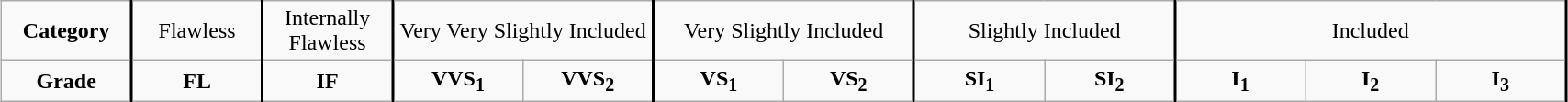<table class="wikitable"  style="margin:auto; width:90%; table-layout:fixed; text-align:center;">
<tr>
<td style="border-right: 2px solid black"><strong>Category</strong></td>
<td style="border-right: 2px solid black">Flawless</td>
<td style="border-right: 2px solid black">Internally Flawless</td>
<td colspan="2" style="border-right: 2px solid black">Very Very Slightly Included</td>
<td colspan="2" style="border-right: 2px solid black">Very Slightly Included</td>
<td colspan="2" style="border-right: 2px solid black">Slightly Included</td>
<td colspan="3" style="border-right: 2px solid black">Included</td>
</tr>
<tr>
<td style="border-right: 2px solid black"><strong>Grade</strong></td>
<td style="border-right: 2px solid black"><strong>FL</strong></td>
<td style="border-right: 2px solid black"><strong>IF</strong></td>
<td><strong>VVS<sub>1</sub></strong></td>
<td style="border-right: 2px solid black"><strong>VVS<sub>2</sub></strong></td>
<td><strong>VS<sub>1</sub></strong></td>
<td style="border-right: 2px solid black"><strong>VS<sub>2</sub></strong></td>
<td><strong>SI<sub>1</sub></strong></td>
<td style="border-right: 2px solid black"><strong>SI<sub>2</sub></strong></td>
<td><strong>I<sub>1</sub></strong></td>
<td><strong>I<sub>2</sub></strong></td>
<td style="border-right: 2px solid black"><strong>I<sub>3</sub></strong></td>
</tr>
</table>
